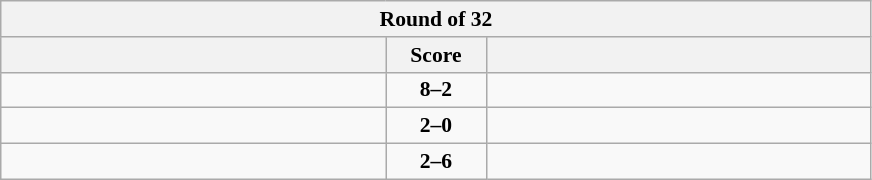<table class="wikitable" style="text-align: center; font-size:90% ">
<tr>
<th colspan=3>Round of 32</th>
</tr>
<tr>
<th align="right" width="250"></th>
<th width="60">Score</th>
<th align="left" width="250"></th>
</tr>
<tr>
<td align=left><strong></strong></td>
<td align=center><strong>8–2</strong></td>
<td align=left></td>
</tr>
<tr>
<td align=left><strong></strong></td>
<td align=center><strong>2–0</strong></td>
<td align=left></td>
</tr>
<tr>
<td align=left></td>
<td align=center><strong>2–6</strong></td>
<td align=left><strong></strong></td>
</tr>
</table>
